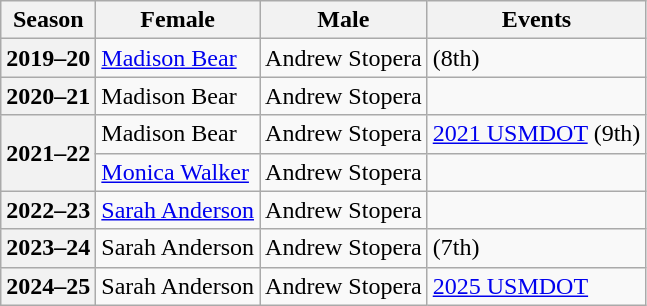<table class="wikitable">
<tr>
<th scope="col">Season</th>
<th scope="col">Female</th>
<th scope="col">Male</th>
<th scope="col">Events</th>
</tr>
<tr>
<th scope="row">2019–20</th>
<td><a href='#'>Madison Bear</a></td>
<td>Andrew Stopera</td>
<td> (8th)</td>
</tr>
<tr>
<th scope="row">2020–21</th>
<td>Madison Bear</td>
<td>Andrew Stopera</td>
<td> </td>
</tr>
<tr>
<th scope="row" rowspan="2">2021–22</th>
<td>Madison Bear</td>
<td>Andrew Stopera</td>
<td><a href='#'>2021 USMDOT</a> (9th)</td>
</tr>
<tr>
<td><a href='#'>Monica Walker</a></td>
<td>Andrew Stopera</td>
<td> </td>
</tr>
<tr>
<th scope="row">2022–23</th>
<td><a href='#'>Sarah Anderson</a></td>
<td>Andrew Stopera</td>
<td> </td>
</tr>
<tr>
<th scope="row">2023–24</th>
<td>Sarah Anderson</td>
<td>Andrew Stopera</td>
<td> (7th)</td>
</tr>
<tr>
<th scope="row">2024–25</th>
<td>Sarah Anderson</td>
<td>Andrew Stopera</td>
<td><a href='#'>2025 USMDOT</a> </td>
</tr>
</table>
